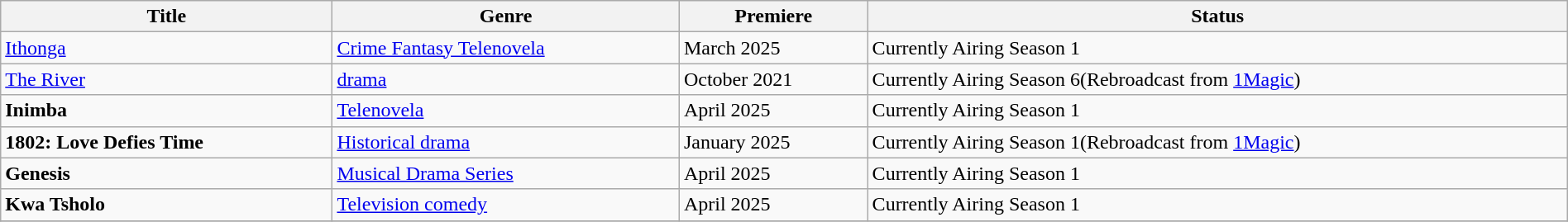<table class="wikitable sortable" style="width:100%;">
<tr>
<th>Title</th>
<th>Genre</th>
<th>Premiere</th>
<th>Status</th>
</tr>
<tr>
<td><a href='#'>Ithonga</a></td>
<td><a href='#'>Crime Fantasy Telenovela</a></td>
<td>March 2025</td>
<td>Currently Airing Season 1</td>
</tr>
<tr>
<td><a href='#'>The River</a></td>
<td><a href='#'>drama</a></td>
<td>October 2021</td>
<td>Currently Airing Season 6(Rebroadcast from <a href='#'>1Magic</a>)</td>
</tr>
<tr>
<td><strong>Inimba</strong></td>
<td><a href='#'>Telenovela</a></td>
<td>April 2025</td>
<td>Currently Airing Season 1</td>
</tr>
<tr>
<td><strong>1802: Love Defies Time</strong></td>
<td><a href='#'>Historical drama</a></td>
<td>January 2025</td>
<td>Currently Airing Season 1(Rebroadcast from <a href='#'>1Magic</a>)</td>
</tr>
<tr>
<td><strong>Genesis</strong></td>
<td><a href='#'>Musical Drama Series</a></td>
<td>April 2025</td>
<td>Currently Airing Season 1</td>
</tr>
<tr>
<td><strong>Kwa Tsholo</strong></td>
<td><a href='#'>Television comedy</a></td>
<td>April 2025</td>
<td>Currently Airing Season 1</td>
</tr>
<tr>
</tr>
</table>
